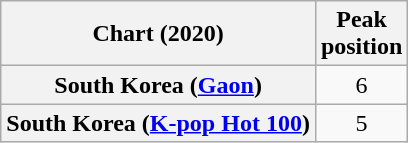<table class="wikitable sortable plainrowheaders" style="text-align:center">
<tr>
<th scope="col">Chart (2020)</th>
<th scope="col">Peak<br>position</th>
</tr>
<tr>
<th scope="row">South Korea (<a href='#'>Gaon</a>)</th>
<td>6</td>
</tr>
<tr>
<th scope="row">South Korea (<a href='#'>K-pop Hot 100</a>)</th>
<td>5</td>
</tr>
</table>
